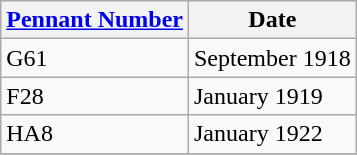<table class="wikitable" style="text-align:left">
<tr>
<th><a href='#'>Pennant Number</a></th>
<th>Date</th>
</tr>
<tr>
<td>G61</td>
<td>September 1918</td>
</tr>
<tr>
<td>F28</td>
<td>January 1919</td>
</tr>
<tr>
<td>HA8</td>
<td>January 1922</td>
</tr>
<tr>
</tr>
</table>
